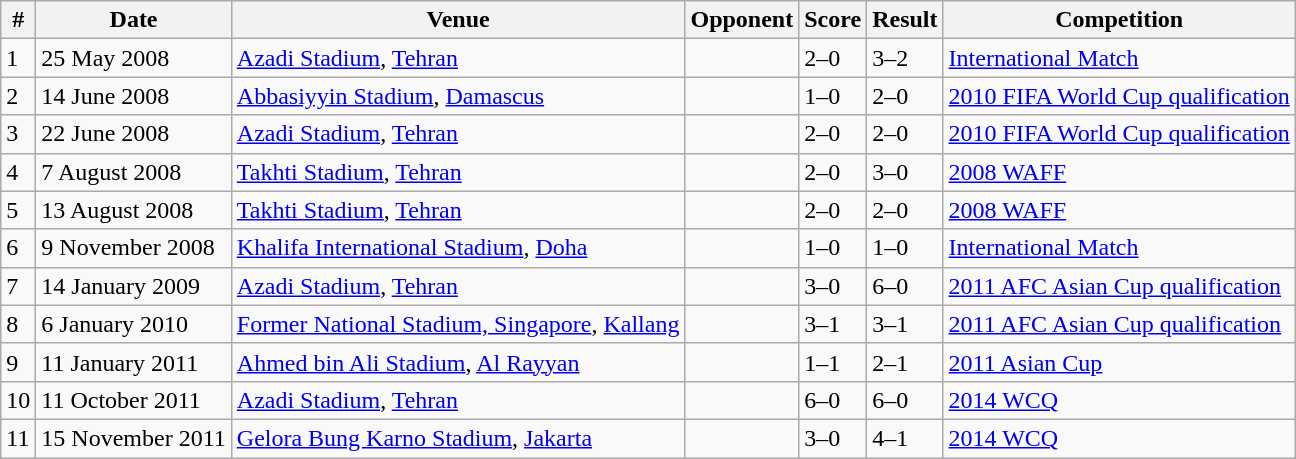<table class="wikitable">
<tr>
<th>#</th>
<th>Date</th>
<th>Venue</th>
<th>Opponent</th>
<th>Score</th>
<th>Result</th>
<th>Competition</th>
</tr>
<tr>
<td>1</td>
<td>25 May 2008</td>
<td><a href='#'>Azadi Stadium</a>, <a href='#'>Tehran</a></td>
<td></td>
<td>2–0</td>
<td>3–2</td>
<td><a href='#'>International Match</a></td>
</tr>
<tr>
<td>2</td>
<td>14 June 2008</td>
<td><a href='#'>Abbasiyyin Stadium</a>, <a href='#'>Damascus</a></td>
<td></td>
<td>1–0</td>
<td>2–0</td>
<td><a href='#'>2010 FIFA World Cup qualification</a></td>
</tr>
<tr>
<td>3</td>
<td>22 June 2008</td>
<td><a href='#'>Azadi Stadium</a>, <a href='#'>Tehran</a></td>
<td></td>
<td>2–0</td>
<td>2–0</td>
<td><a href='#'>2010 FIFA World Cup qualification</a></td>
</tr>
<tr>
<td>4</td>
<td>7 August 2008</td>
<td><a href='#'>Takhti Stadium</a>, <a href='#'>Tehran</a></td>
<td></td>
<td>2–0</td>
<td>3–0</td>
<td><a href='#'>2008 WAFF</a></td>
</tr>
<tr>
<td>5</td>
<td>13 August 2008</td>
<td><a href='#'>Takhti Stadium</a>, <a href='#'>Tehran</a></td>
<td></td>
<td>2–0</td>
<td>2–0</td>
<td><a href='#'>2008 WAFF</a></td>
</tr>
<tr>
<td>6</td>
<td>9 November 2008</td>
<td><a href='#'>Khalifa International Stadium</a>, <a href='#'>Doha</a></td>
<td></td>
<td>1–0</td>
<td>1–0</td>
<td><a href='#'>International Match</a></td>
</tr>
<tr>
<td>7</td>
<td>14 January 2009</td>
<td><a href='#'>Azadi Stadium</a>, <a href='#'>Tehran</a></td>
<td></td>
<td>3–0</td>
<td>6–0</td>
<td><a href='#'>2011 AFC Asian Cup qualification</a></td>
</tr>
<tr>
<td>8</td>
<td>6 January 2010</td>
<td><a href='#'>Former National Stadium, Singapore</a>, <a href='#'>Kallang</a></td>
<td></td>
<td>3–1</td>
<td>3–1</td>
<td><a href='#'>2011 AFC Asian Cup qualification</a></td>
</tr>
<tr>
<td>9</td>
<td>11 January 2011</td>
<td><a href='#'>Ahmed bin Ali Stadium</a>, <a href='#'>Al Rayyan</a></td>
<td></td>
<td>1–1</td>
<td>2–1</td>
<td><a href='#'>2011 Asian Cup</a></td>
</tr>
<tr>
<td>10</td>
<td>11 October 2011</td>
<td><a href='#'>Azadi Stadium</a>, <a href='#'>Tehran</a></td>
<td></td>
<td>6–0</td>
<td>6–0</td>
<td><a href='#'>2014 WCQ</a></td>
</tr>
<tr>
<td>11</td>
<td>15 November 2011</td>
<td><a href='#'>Gelora Bung Karno Stadium</a>, <a href='#'>Jakarta</a></td>
<td></td>
<td>3–0</td>
<td>4–1</td>
<td><a href='#'>2014 WCQ</a></td>
</tr>
</table>
